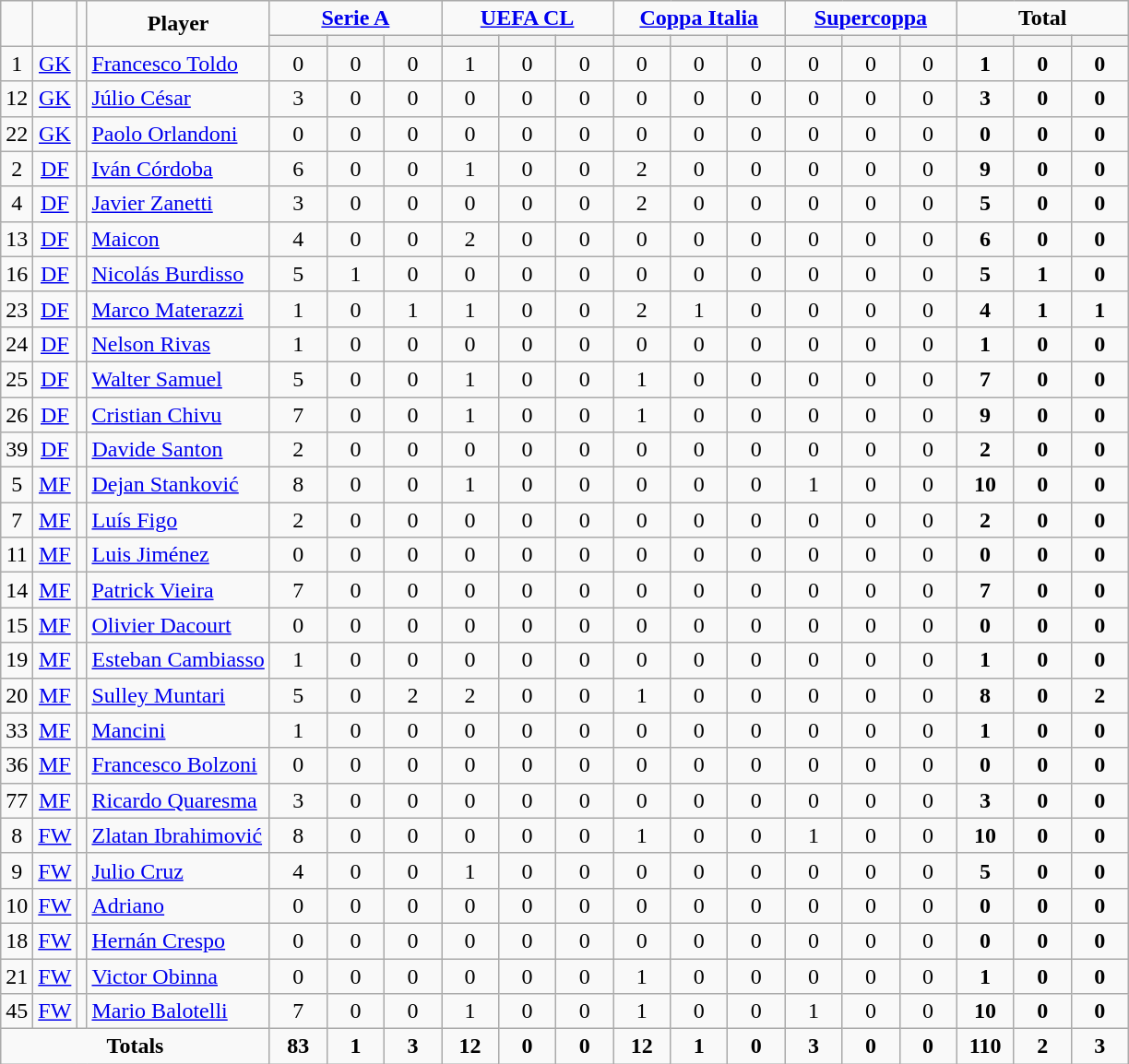<table class="wikitable" style="text-align:center;">
<tr>
<td rowspan="2" !width=15><strong></strong></td>
<td rowspan="2" !width=15><strong></strong></td>
<td rowspan="2" !width=15><strong></strong></td>
<td rowspan="2" !width=120><strong>Player</strong></td>
<td colspan="3"><strong><a href='#'>Serie A</a></strong></td>
<td colspan="3"><strong><a href='#'>UEFA CL</a></strong></td>
<td colspan="3"><strong><a href='#'>Coppa Italia</a></strong></td>
<td colspan="3"><strong><a href='#'>Supercoppa</a></strong></td>
<td colspan="3"><strong>Total</strong></td>
</tr>
<tr>
<th width=34; background:#fe9;"></th>
<th width=34; background:#fe9;"></th>
<th width=34; background:#ff8888;"></th>
<th width=34; background:#fe9;"></th>
<th width=34; background:#fe9;"></th>
<th width=34; background:#ff8888;"></th>
<th width=34; background:#fe9;"></th>
<th width=34; background:#fe9;"></th>
<th width=34; background:#ff8888;"></th>
<th width=34; background:#fe9;"></th>
<th width=34; background:#fe9;"></th>
<th width=34; background:#ff8888;"></th>
<th width=34; background:#fe9;"></th>
<th width=34; background:#fe9;"></th>
<th width=34; background:#ff8888;"></th>
</tr>
<tr>
<td>1</td>
<td><a href='#'>GK</a></td>
<td></td>
<td align=left><a href='#'>Francesco Toldo</a></td>
<td>0</td>
<td>0</td>
<td>0</td>
<td>1</td>
<td>0</td>
<td>0</td>
<td>0</td>
<td>0</td>
<td>0</td>
<td>0</td>
<td>0</td>
<td>0</td>
<td><strong>1</strong></td>
<td><strong>0</strong></td>
<td><strong>0</strong></td>
</tr>
<tr>
<td>12</td>
<td><a href='#'>GK</a></td>
<td></td>
<td align=left><a href='#'>Júlio César</a></td>
<td>3</td>
<td>0</td>
<td>0</td>
<td>0</td>
<td>0</td>
<td>0</td>
<td>0</td>
<td>0</td>
<td>0</td>
<td>0</td>
<td>0</td>
<td>0</td>
<td><strong>3</strong></td>
<td><strong>0</strong></td>
<td><strong>0</strong></td>
</tr>
<tr>
<td>22</td>
<td><a href='#'>GK</a></td>
<td></td>
<td align=left><a href='#'>Paolo Orlandoni</a></td>
<td>0</td>
<td>0</td>
<td>0</td>
<td>0</td>
<td>0</td>
<td>0</td>
<td>0</td>
<td>0</td>
<td>0</td>
<td>0</td>
<td>0</td>
<td>0</td>
<td><strong>0</strong></td>
<td><strong>0</strong></td>
<td><strong>0</strong></td>
</tr>
<tr>
<td>2</td>
<td><a href='#'>DF</a></td>
<td></td>
<td align=left><a href='#'>Iván Córdoba</a></td>
<td>6</td>
<td>0</td>
<td>0</td>
<td>1</td>
<td>0</td>
<td>0</td>
<td>2</td>
<td>0</td>
<td>0</td>
<td>0</td>
<td>0</td>
<td>0</td>
<td><strong>9</strong></td>
<td><strong>0</strong></td>
<td><strong>0</strong></td>
</tr>
<tr>
<td>4</td>
<td><a href='#'>DF</a></td>
<td></td>
<td align=left><a href='#'>Javier Zanetti</a></td>
<td>3</td>
<td>0</td>
<td>0</td>
<td>0</td>
<td>0</td>
<td>0</td>
<td>2</td>
<td>0</td>
<td>0</td>
<td>0</td>
<td>0</td>
<td>0</td>
<td><strong>5</strong></td>
<td><strong>0</strong></td>
<td><strong>0</strong></td>
</tr>
<tr>
<td>13</td>
<td><a href='#'>DF</a></td>
<td></td>
<td align=left><a href='#'>Maicon</a></td>
<td>4</td>
<td>0</td>
<td>0</td>
<td>2</td>
<td>0</td>
<td>0</td>
<td>0</td>
<td>0</td>
<td>0</td>
<td>0</td>
<td>0</td>
<td>0</td>
<td><strong>6</strong></td>
<td><strong>0</strong></td>
<td><strong>0</strong></td>
</tr>
<tr>
<td>16</td>
<td><a href='#'>DF</a></td>
<td></td>
<td align=left><a href='#'>Nicolás Burdisso</a></td>
<td>5</td>
<td>1</td>
<td>0</td>
<td>0</td>
<td>0</td>
<td>0</td>
<td>0</td>
<td>0</td>
<td>0</td>
<td>0</td>
<td>0</td>
<td>0</td>
<td><strong>5</strong></td>
<td><strong>1</strong></td>
<td><strong>0</strong></td>
</tr>
<tr>
<td>23</td>
<td><a href='#'>DF</a></td>
<td></td>
<td align=left><a href='#'>Marco Materazzi</a></td>
<td>1</td>
<td>0</td>
<td>1</td>
<td>1</td>
<td>0</td>
<td>0</td>
<td>2</td>
<td>1</td>
<td>0</td>
<td>0</td>
<td>0</td>
<td>0</td>
<td><strong>4</strong></td>
<td><strong>1</strong></td>
<td><strong>1</strong></td>
</tr>
<tr>
<td>24</td>
<td><a href='#'>DF</a></td>
<td></td>
<td align=left><a href='#'>Nelson Rivas</a></td>
<td>1</td>
<td>0</td>
<td>0</td>
<td>0</td>
<td>0</td>
<td>0</td>
<td>0</td>
<td>0</td>
<td>0</td>
<td>0</td>
<td>0</td>
<td>0</td>
<td><strong>1</strong></td>
<td><strong>0</strong></td>
<td><strong>0</strong></td>
</tr>
<tr>
<td>25</td>
<td><a href='#'>DF</a></td>
<td></td>
<td align=left><a href='#'>Walter Samuel</a></td>
<td>5</td>
<td>0</td>
<td>0</td>
<td>1</td>
<td>0</td>
<td>0</td>
<td>1</td>
<td>0</td>
<td>0</td>
<td>0</td>
<td>0</td>
<td>0</td>
<td><strong>7</strong></td>
<td><strong>0</strong></td>
<td><strong>0</strong></td>
</tr>
<tr>
<td>26</td>
<td><a href='#'>DF</a></td>
<td></td>
<td align=left><a href='#'>Cristian Chivu</a></td>
<td>7</td>
<td>0</td>
<td>0</td>
<td>1</td>
<td>0</td>
<td>0</td>
<td>1</td>
<td>0</td>
<td>0</td>
<td>0</td>
<td>0</td>
<td>0</td>
<td><strong>9</strong></td>
<td><strong>0</strong></td>
<td><strong>0</strong></td>
</tr>
<tr>
<td>39</td>
<td><a href='#'>DF</a></td>
<td></td>
<td align=left><a href='#'>Davide Santon</a></td>
<td>2</td>
<td>0</td>
<td>0</td>
<td>0</td>
<td>0</td>
<td>0</td>
<td>0</td>
<td>0</td>
<td>0</td>
<td>0</td>
<td>0</td>
<td>0</td>
<td><strong>2</strong></td>
<td><strong>0</strong></td>
<td><strong>0</strong></td>
</tr>
<tr>
<td>5</td>
<td><a href='#'>MF</a></td>
<td></td>
<td align=left><a href='#'>Dejan Stanković</a></td>
<td>8</td>
<td>0</td>
<td>0</td>
<td>1</td>
<td>0</td>
<td>0</td>
<td>0</td>
<td>0</td>
<td>0</td>
<td>1</td>
<td>0</td>
<td>0</td>
<td><strong>10</strong></td>
<td><strong>0</strong></td>
<td><strong>0</strong></td>
</tr>
<tr>
<td>7</td>
<td><a href='#'>MF</a></td>
<td></td>
<td align=left><a href='#'>Luís Figo</a></td>
<td>2</td>
<td>0</td>
<td>0</td>
<td>0</td>
<td>0</td>
<td>0</td>
<td>0</td>
<td>0</td>
<td>0</td>
<td>0</td>
<td>0</td>
<td>0</td>
<td><strong>2</strong></td>
<td><strong>0</strong></td>
<td><strong>0</strong></td>
</tr>
<tr>
<td>11</td>
<td><a href='#'>MF</a></td>
<td></td>
<td align=left><a href='#'>Luis Jiménez</a></td>
<td>0</td>
<td>0</td>
<td>0</td>
<td>0</td>
<td>0</td>
<td>0</td>
<td>0</td>
<td>0</td>
<td>0</td>
<td>0</td>
<td>0</td>
<td>0</td>
<td><strong>0</strong></td>
<td><strong>0</strong></td>
<td><strong>0</strong></td>
</tr>
<tr>
<td>14</td>
<td><a href='#'>MF</a></td>
<td></td>
<td align=left><a href='#'>Patrick Vieira</a></td>
<td>7</td>
<td>0</td>
<td>0</td>
<td>0</td>
<td>0</td>
<td>0</td>
<td>0</td>
<td>0</td>
<td>0</td>
<td>0</td>
<td>0</td>
<td>0</td>
<td><strong>7</strong></td>
<td><strong>0</strong></td>
<td><strong>0</strong></td>
</tr>
<tr>
<td>15</td>
<td><a href='#'>MF</a></td>
<td></td>
<td align=left><a href='#'>Olivier Dacourt</a></td>
<td>0</td>
<td>0</td>
<td>0</td>
<td>0</td>
<td>0</td>
<td>0</td>
<td>0</td>
<td>0</td>
<td>0</td>
<td>0</td>
<td>0</td>
<td>0</td>
<td><strong>0</strong></td>
<td><strong>0</strong></td>
<td><strong>0</strong></td>
</tr>
<tr>
<td>19</td>
<td><a href='#'>MF</a></td>
<td></td>
<td align=left><a href='#'>Esteban Cambiasso</a></td>
<td>1</td>
<td>0</td>
<td>0</td>
<td>0</td>
<td>0</td>
<td>0</td>
<td>0</td>
<td>0</td>
<td>0</td>
<td>0</td>
<td>0</td>
<td>0</td>
<td><strong>1</strong></td>
<td><strong>0</strong></td>
<td><strong>0</strong></td>
</tr>
<tr>
<td>20</td>
<td><a href='#'>MF</a></td>
<td></td>
<td align=left><a href='#'>Sulley Muntari</a></td>
<td>5</td>
<td>0</td>
<td>2</td>
<td>2</td>
<td>0</td>
<td>0</td>
<td>1</td>
<td>0</td>
<td>0</td>
<td>0</td>
<td>0</td>
<td>0</td>
<td><strong>8</strong></td>
<td><strong>0</strong></td>
<td><strong>2</strong></td>
</tr>
<tr>
<td>33</td>
<td><a href='#'>MF</a></td>
<td></td>
<td align=left><a href='#'>Mancini</a></td>
<td>1</td>
<td>0</td>
<td>0</td>
<td>0</td>
<td>0</td>
<td>0</td>
<td>0</td>
<td>0</td>
<td>0</td>
<td>0</td>
<td>0</td>
<td>0</td>
<td><strong>1</strong></td>
<td><strong>0</strong></td>
<td><strong>0</strong></td>
</tr>
<tr>
<td>36</td>
<td><a href='#'>MF</a></td>
<td></td>
<td align=left><a href='#'>Francesco Bolzoni</a></td>
<td>0</td>
<td>0</td>
<td>0</td>
<td>0</td>
<td>0</td>
<td>0</td>
<td>0</td>
<td>0</td>
<td>0</td>
<td>0</td>
<td>0</td>
<td>0</td>
<td><strong>0</strong></td>
<td><strong>0</strong></td>
<td><strong>0</strong></td>
</tr>
<tr>
<td>77</td>
<td><a href='#'>MF</a></td>
<td></td>
<td align=left><a href='#'>Ricardo Quaresma</a></td>
<td>3</td>
<td>0</td>
<td>0</td>
<td>0</td>
<td>0</td>
<td>0</td>
<td>0</td>
<td>0</td>
<td>0</td>
<td>0</td>
<td>0</td>
<td>0</td>
<td><strong>3</strong></td>
<td><strong>0</strong></td>
<td><strong>0</strong></td>
</tr>
<tr>
<td>8</td>
<td><a href='#'>FW</a></td>
<td></td>
<td align=left><a href='#'>Zlatan Ibrahimović</a></td>
<td>8</td>
<td>0</td>
<td>0</td>
<td>0</td>
<td>0</td>
<td>0</td>
<td>1</td>
<td>0</td>
<td>0</td>
<td>1</td>
<td>0</td>
<td>0</td>
<td><strong>10</strong></td>
<td><strong>0</strong></td>
<td><strong>0</strong></td>
</tr>
<tr>
<td>9</td>
<td><a href='#'>FW</a></td>
<td></td>
<td align=left><a href='#'>Julio Cruz</a></td>
<td>4</td>
<td>0</td>
<td>0</td>
<td>1</td>
<td>0</td>
<td>0</td>
<td>0</td>
<td>0</td>
<td>0</td>
<td>0</td>
<td>0</td>
<td>0</td>
<td><strong>5</strong></td>
<td><strong>0</strong></td>
<td><strong>0</strong></td>
</tr>
<tr>
<td>10</td>
<td><a href='#'>FW</a></td>
<td></td>
<td align=left><a href='#'>Adriano</a></td>
<td>0</td>
<td>0</td>
<td>0</td>
<td>0</td>
<td>0</td>
<td>0</td>
<td>0</td>
<td>0</td>
<td>0</td>
<td>0</td>
<td>0</td>
<td>0</td>
<td><strong>0</strong></td>
<td><strong>0</strong></td>
<td><strong>0</strong></td>
</tr>
<tr>
<td>18</td>
<td><a href='#'>FW</a></td>
<td></td>
<td align=left><a href='#'>Hernán Crespo</a></td>
<td>0</td>
<td>0</td>
<td>0</td>
<td>0</td>
<td>0</td>
<td>0</td>
<td>0</td>
<td>0</td>
<td>0</td>
<td>0</td>
<td>0</td>
<td>0</td>
<td><strong>0</strong></td>
<td><strong>0</strong></td>
<td><strong>0</strong></td>
</tr>
<tr>
<td>21</td>
<td><a href='#'>FW</a></td>
<td></td>
<td align=left><a href='#'>Victor Obinna</a></td>
<td>0</td>
<td>0</td>
<td>0</td>
<td>0</td>
<td>0</td>
<td>0</td>
<td>1</td>
<td>0</td>
<td>0</td>
<td>0</td>
<td>0</td>
<td>0</td>
<td><strong>1</strong></td>
<td><strong>0</strong></td>
<td><strong>0</strong></td>
</tr>
<tr>
<td>45</td>
<td><a href='#'>FW</a></td>
<td></td>
<td align=left><a href='#'>Mario Balotelli</a></td>
<td>7</td>
<td>0</td>
<td>0</td>
<td>1</td>
<td>0</td>
<td>0</td>
<td>1</td>
<td>0</td>
<td>0</td>
<td>1</td>
<td>0</td>
<td>0</td>
<td><strong>10</strong></td>
<td><strong>0</strong></td>
<td><strong>0</strong></td>
</tr>
<tr>
<td colspan=4><strong>Totals</strong></td>
<td><strong>83</strong></td>
<td><strong>1</strong></td>
<td><strong>3</strong></td>
<td><strong>12</strong></td>
<td><strong>0</strong></td>
<td><strong>0</strong></td>
<td><strong>12</strong></td>
<td><strong>1</strong></td>
<td><strong>0</strong></td>
<td><strong>3</strong></td>
<td><strong>0</strong></td>
<td><strong>0</strong></td>
<td><strong>110</strong></td>
<td><strong>2</strong></td>
<td><strong>3</strong></td>
</tr>
</table>
